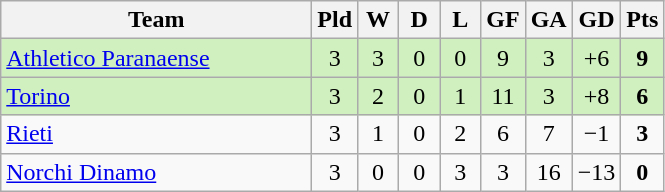<table class=wikitable style="text-align:center">
<tr>
<th width=200>Team</th>
<th width=20>Pld</th>
<th width=20>W</th>
<th width=20>D</th>
<th width=20>L</th>
<th width=20>GF</th>
<th width=20>GA</th>
<th width=20>GD</th>
<th width=20>Pts</th>
</tr>
<tr bgcolor=d0f0c0>
<td style="text-align:left"> <a href='#'>Athletico Paranaense</a></td>
<td>3</td>
<td>3</td>
<td>0</td>
<td>0</td>
<td>9</td>
<td>3</td>
<td>+6</td>
<td><strong>9</strong></td>
</tr>
<tr bgcolor=d0f0c0>
<td style="text-align:left"> <a href='#'>Torino</a></td>
<td>3</td>
<td>2</td>
<td>0</td>
<td>1</td>
<td>11</td>
<td>3</td>
<td>+8</td>
<td><strong>6</strong></td>
</tr>
<tr>
<td style="text-align:left"> <a href='#'>Rieti</a></td>
<td>3</td>
<td>1</td>
<td>0</td>
<td>2</td>
<td>6</td>
<td>7</td>
<td>−1</td>
<td><strong>3</strong></td>
</tr>
<tr>
<td style="text-align:left"> <a href='#'>Norchi Dinamo</a></td>
<td>3</td>
<td>0</td>
<td>0</td>
<td>3</td>
<td>3</td>
<td>16</td>
<td>−13</td>
<td><strong>0</strong></td>
</tr>
</table>
